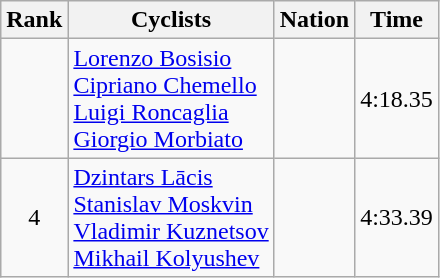<table class="wikitable sortable" style=text-align:center>
<tr>
<th>Rank</th>
<th>Cyclists</th>
<th>Nation</th>
<th>Time</th>
</tr>
<tr>
<td></td>
<td align=left><a href='#'>Lorenzo Bosisio</a><br><a href='#'>Cipriano Chemello</a><br><a href='#'>Luigi Roncaglia</a><br><a href='#'>Giorgio Morbiato</a></td>
<td align=left></td>
<td>4:18.35</td>
</tr>
<tr>
<td>4</td>
<td align=left><a href='#'>Dzintars Lācis</a><br><a href='#'>Stanislav Moskvin</a><br><a href='#'>Vladimir Kuznetsov</a><br><a href='#'>Mikhail Kolyushev</a></td>
<td align=left></td>
<td>4:33.39</td>
</tr>
</table>
